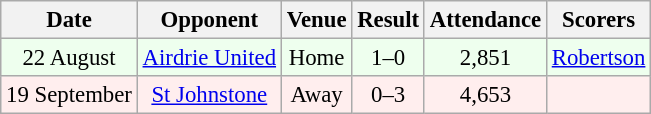<table class="wikitable sortable" style="font-size:95%; text-align:center">
<tr>
<th>Date</th>
<th>Opponent</th>
<th>Venue</th>
<th>Result</th>
<th>Attendance</th>
<th>Scorers</th>
</tr>
<tr bgcolor = "#EEFFEE">
<td>22 August</td>
<td><a href='#'>Airdrie United</a></td>
<td>Home</td>
<td>1–0</td>
<td>2,851</td>
<td><a href='#'>Robertson</a></td>
</tr>
<tr bgcolor = "#FFEEEE">
<td>19 September</td>
<td><a href='#'>St Johnstone</a></td>
<td>Away</td>
<td>0–3</td>
<td>4,653</td>
<td></td>
</tr>
</table>
